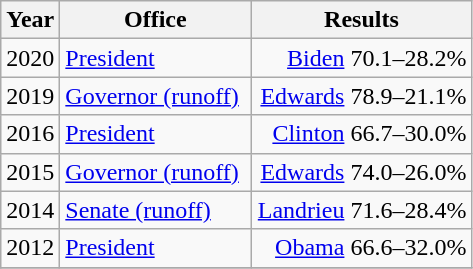<table class=wikitable>
<tr>
<th width="30">Year</th>
<th width="120">Office</th>
<th width="140">Results</th>
</tr>
<tr>
<td>2020</td>
<td><a href='#'>President</a></td>
<td align="right" ><a href='#'>Biden</a> 70.1–28.2%</td>
</tr>
<tr>
<td>2019</td>
<td><a href='#'>Governor (runoff)</a></td>
<td align="right" ><a href='#'>Edwards</a> 78.9–21.1%</td>
</tr>
<tr>
<td>2016</td>
<td><a href='#'>President</a></td>
<td align="right" ><a href='#'>Clinton</a> 66.7–30.0%</td>
</tr>
<tr>
<td>2015</td>
<td><a href='#'>Governor (runoff)</a></td>
<td align="right" ><a href='#'>Edwards</a> 74.0–26.0%</td>
</tr>
<tr>
<td>2014</td>
<td><a href='#'>Senate (runoff)</a></td>
<td align="right" ><a href='#'>Landrieu</a> 71.6–28.4%</td>
</tr>
<tr>
<td>2012</td>
<td><a href='#'>President</a></td>
<td align="right" ><a href='#'>Obama</a> 66.6–32.0%</td>
</tr>
<tr>
</tr>
</table>
